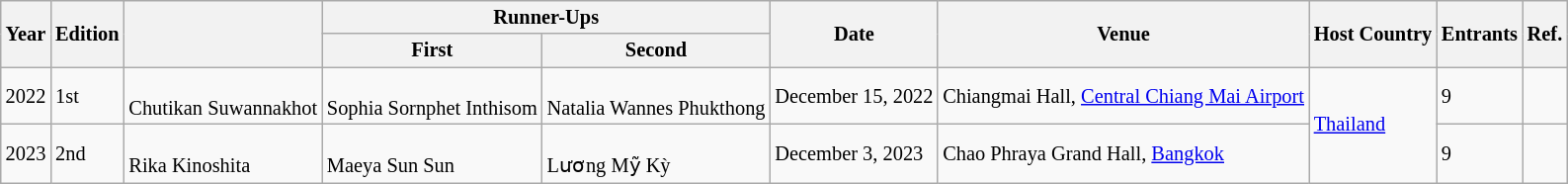<table class="wikitable" style="font-size: 85%;">
<tr>
<th rowspan="2">Year</th>
<th rowspan="2">Edition</th>
<th rowspan="2"></th>
<th colspan="2">Runner-Ups</th>
<th rowspan="2">Date</th>
<th rowspan="2">Venue</th>
<th rowspan="2">Host Country</th>
<th rowspan="2">Entrants</th>
<th rowspan="2">Ref.</th>
</tr>
<tr>
<th>First</th>
<th>Second</th>
</tr>
<tr>
<td>2022</td>
<td>1st</td>
<td><br>Chutikan Suwannakhot</td>
<td><br>Sophia Sornphet Inthisom</td>
<td><br>Natalia Wannes Phukthong</td>
<td>December 15, 2022</td>
<td>Chiangmai Hall, <a href='#'>Central Chiang Mai Airport</a></td>
<td rowspan="2"><a href='#'>Thailand</a></td>
<td>9</td>
<td></td>
</tr>
<tr>
<td>2023</td>
<td>2nd</td>
<td><br>Rika Kinoshita</td>
<td><br>Maeya Sun Sun</td>
<td><br>Lương Mỹ Kỳ</td>
<td>December 3, 2023</td>
<td>Chao Phraya Grand Hall, <a href='#'>Bangkok</a></td>
<td>9</td>
<td></td>
</tr>
</table>
